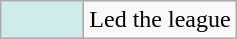<table class="wikitable">
<tr>
<td style="background:#cfecec; width:3em;"></td>
<td>Led the league</td>
</tr>
</table>
